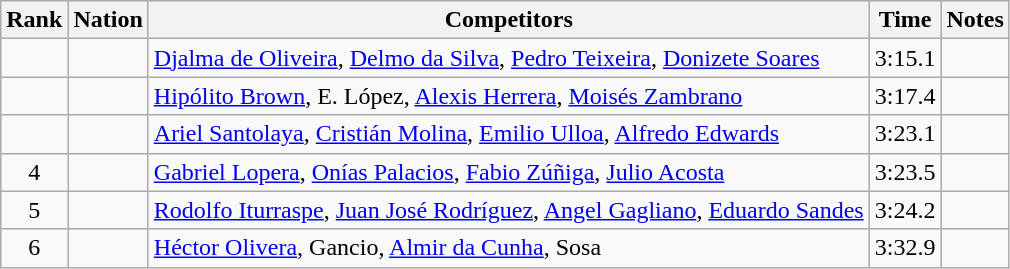<table class="wikitable sortable" style="text-align:center">
<tr>
<th>Rank</th>
<th>Nation</th>
<th>Competitors</th>
<th>Time</th>
<th>Notes</th>
</tr>
<tr>
<td></td>
<td align=left></td>
<td align=left><a href='#'>Djalma de Oliveira</a>, <a href='#'>Delmo da Silva</a>, <a href='#'>Pedro Teixeira</a>, <a href='#'>Donizete Soares</a></td>
<td>3:15.1</td>
<td></td>
</tr>
<tr>
<td></td>
<td align=left></td>
<td align=left><a href='#'>Hipólito Brown</a>, E. López, <a href='#'>Alexis Herrera</a>, <a href='#'>Moisés Zambrano</a></td>
<td>3:17.4</td>
<td></td>
</tr>
<tr>
<td></td>
<td align=left></td>
<td align=left><a href='#'>Ariel Santolaya</a>, <a href='#'>Cristián Molina</a>, <a href='#'>Emilio Ulloa</a>, <a href='#'>Alfredo Edwards</a></td>
<td>3:23.1</td>
<td></td>
</tr>
<tr>
<td>4</td>
<td align=left></td>
<td align=left><a href='#'>Gabriel Lopera</a>, <a href='#'>Onías Palacios</a>, <a href='#'>Fabio Zúñiga</a>, <a href='#'>Julio Acosta</a></td>
<td>3:23.5</td>
<td></td>
</tr>
<tr>
<td>5</td>
<td align=left></td>
<td align=left><a href='#'>Rodolfo Iturraspe</a>, <a href='#'>Juan José Rodríguez</a>, <a href='#'>Angel Gagliano</a>, <a href='#'>Eduardo Sandes</a></td>
<td>3:24.2</td>
<td></td>
</tr>
<tr>
<td>6</td>
<td align=left></td>
<td align=left><a href='#'>Héctor Olivera</a>, Gancio, <a href='#'>Almir da Cunha</a>, Sosa</td>
<td>3:32.9</td>
<td></td>
</tr>
</table>
